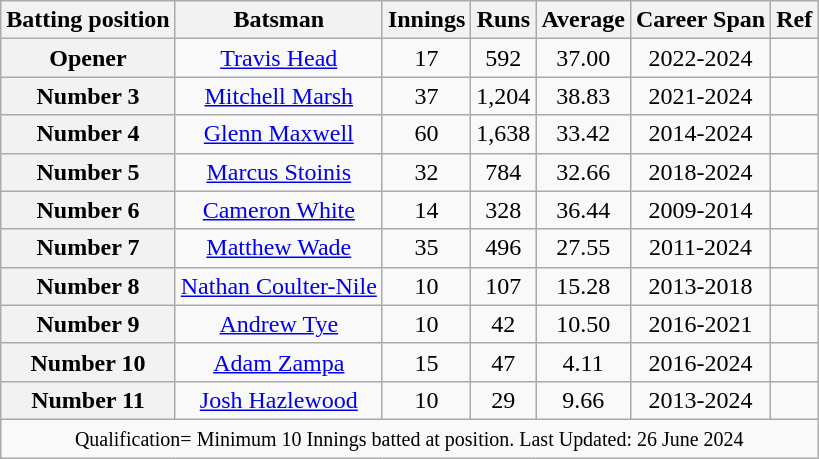<table class="wikitable sortable" style="text-align:center;">
<tr>
<th scope="col">Batting position</th>
<th scope="col">Batsman</th>
<th scope="col">Innings</th>
<th scope="col">Runs</th>
<th scope="col">Average</th>
<th scope="col">Career Span</th>
<th scope="col">Ref</th>
</tr>
<tr>
<th scope="row">Opener</th>
<td><a href='#'>Travis Head</a></td>
<td>17</td>
<td>592</td>
<td>37.00</td>
<td>2022-2024</td>
<td></td>
</tr>
<tr>
<th scope="row">Number 3</th>
<td><a href='#'>Mitchell Marsh</a></td>
<td>37</td>
<td>1,204</td>
<td>38.83</td>
<td>2021-2024</td>
<td></td>
</tr>
<tr>
<th scope="row">Number 4</th>
<td><a href='#'>Glenn Maxwell</a></td>
<td>60</td>
<td>1,638</td>
<td>33.42</td>
<td>2014-2024</td>
<td></td>
</tr>
<tr>
<th scope="row">Number 5</th>
<td><a href='#'>Marcus Stoinis</a></td>
<td>32</td>
<td>784</td>
<td>32.66</td>
<td>2018-2024</td>
<td></td>
</tr>
<tr>
<th scope="row">Number 6</th>
<td><a href='#'>Cameron White</a></td>
<td>14</td>
<td>328</td>
<td>36.44</td>
<td>2009-2014</td>
<td></td>
</tr>
<tr>
<th scope="row">Number 7</th>
<td><a href='#'>Matthew Wade</a></td>
<td>35</td>
<td>496</td>
<td>27.55</td>
<td>2011-2024</td>
<td></td>
</tr>
<tr>
<th scope="row">Number 8</th>
<td><a href='#'>Nathan Coulter-Nile</a></td>
<td>10</td>
<td>107</td>
<td>15.28</td>
<td>2013-2018</td>
<td></td>
</tr>
<tr>
<th scope="row">Number 9</th>
<td><a href='#'>Andrew Tye</a></td>
<td>10</td>
<td>42</td>
<td>10.50</td>
<td>2016-2021</td>
<td></td>
</tr>
<tr>
<th scope="row">Number 10</th>
<td><a href='#'>Adam Zampa</a></td>
<td>15</td>
<td>47</td>
<td>4.11</td>
<td>2016-2024</td>
<td></td>
</tr>
<tr>
<th scope="row">Number 11</th>
<td><a href='#'>Josh Hazlewood</a></td>
<td>10</td>
<td>29</td>
<td>9.66</td>
<td>2013-2024</td>
<td></td>
</tr>
<tr>
<td colspan=7><small>Qualification= Minimum 10 Innings batted at position. Last Updated: 26 June 2024</small></td>
</tr>
</table>
